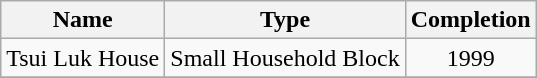<table class="wikitable" style="text-align: center">
<tr>
<th>Name</th>
<th>Type</th>
<th>Completion</th>
</tr>
<tr>
<td>Tsui Luk House</td>
<td rowspan="1">Small Household Block</td>
<td rowspan="1">1999</td>
</tr>
<tr>
</tr>
</table>
